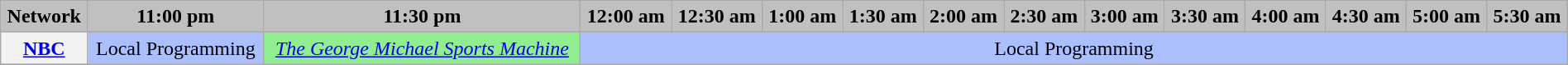<table class="wikitable" style="width:100%;margin-right:0;text-align:center">
<tr>
<th style="background-color:#C0C0C0;text-align:center" colspan="2">Network</th>
<th style="background-color:#C0C0C0;text-align:center">11:00 pm</th>
<th style="background-color:#C0C0C0;text-align:center">11:30 pm</th>
<th style="background-color:#C0C0C0;text-align:center">12:00 am</th>
<th style="background-color:#C0C0C0;text-align:center">12:30 am</th>
<th style="background-color:#C0C0C0;text-align:center">1:00 am</th>
<th style="background-color:#C0C0C0;text-align:center">1:30 am</th>
<th style="background-color:#C0C0C0;text-align:center">2:00 am</th>
<th style="background-color:#C0C0C0;text-align:center">2:30 am</th>
<th style="background-color:#C0C0C0;text-align:center">3:00 am</th>
<th style="background-color:#C0C0C0;text-align:center">3:30 am</th>
<th style="background-color:#C0C0C0;text-align:center">4:00 am</th>
<th style="background-color:#C0C0C0;text-align:center">4:30 am</th>
<th style="background-color:#C0C0C0;text-align:center">5:00 am</th>
<th style="background-color:#C0C0C0;text-align:center">5:30 am</th>
</tr>
<tr>
<th colspan="2"><a href='#'>NBC</a></th>
<td style="background:#abbfff">Local Programming</td>
<td colspan="1" style="background:lightgreen"><em><a href='#'>The George Michael Sports Machine</a></em></td>
<td colspan="12" style="background:#abbfff">Local Programming</td>
</tr>
<tr>
</tr>
</table>
